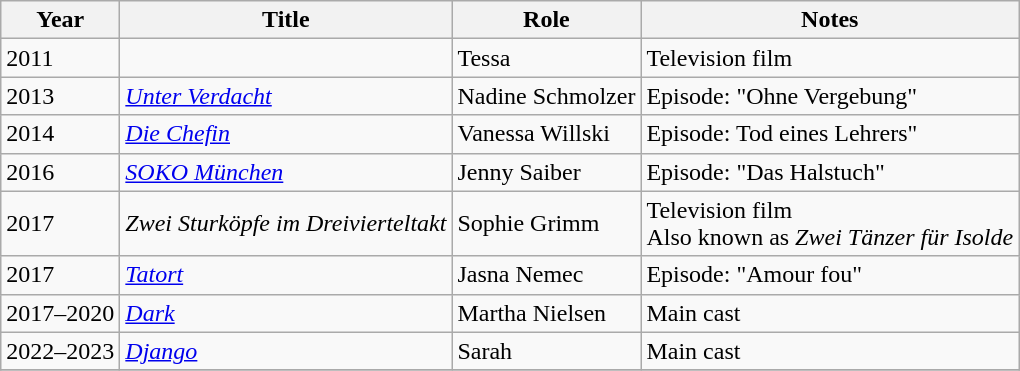<table class="wikitable sortable">
<tr>
<th>Year</th>
<th>Title</th>
<th>Role</th>
<th class="unsortable">Notes</th>
</tr>
<tr>
<td>2011</td>
<td><em></em></td>
<td>Tessa</td>
<td>Television film</td>
</tr>
<tr>
<td>2013</td>
<td><em><a href='#'>Unter Verdacht</a></em></td>
<td>Nadine Schmolzer</td>
<td>Episode: "Ohne Vergebung"</td>
</tr>
<tr>
<td>2014</td>
<td><em><a href='#'>Die Chefin</a></em></td>
<td>Vanessa Willski</td>
<td>Episode: Tod eines Lehrers"</td>
</tr>
<tr>
<td>2016</td>
<td><em><a href='#'>SOKO München</a></em></td>
<td>Jenny Saiber</td>
<td>Episode: "Das Halstuch"</td>
</tr>
<tr>
<td>2017</td>
<td><em>Zwei Sturköpfe im Dreivierteltakt</em></td>
<td>Sophie Grimm</td>
<td>Television film<br>Also known as <em>Zwei Tänzer für Isolde</em></td>
</tr>
<tr>
<td>2017</td>
<td><em><a href='#'>Tatort</a></em></td>
<td>Jasna Nemec</td>
<td>Episode: "Amour fou"</td>
</tr>
<tr>
<td>2017–2020</td>
<td><em><a href='#'>Dark</a></em></td>
<td>Martha Nielsen</td>
<td>Main cast</td>
</tr>
<tr>
<td>2022–2023</td>
<td><em><a href='#'>Django</a></em></td>
<td>Sarah</td>
<td>Main cast</td>
</tr>
<tr>
</tr>
</table>
